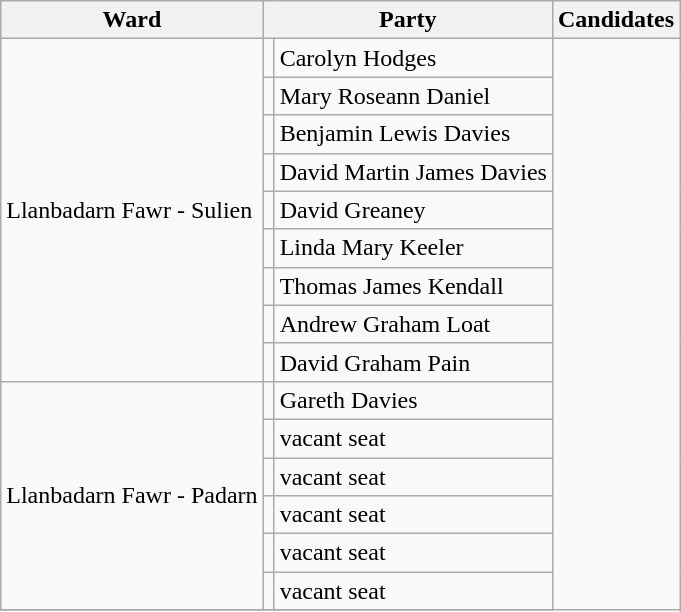<table class="wikitable">
<tr>
<th>Ward</th>
<th colspan="2">Party</th>
<th>Candidates</th>
</tr>
<tr>
<td rowspan="9">Llanbadarn Fawr - Sulien</td>
<td></td>
<td>Carolyn Hodges</td>
</tr>
<tr>
<td></td>
<td>Mary Roseann Daniel</td>
</tr>
<tr>
<td></td>
<td>Benjamin Lewis Davies</td>
</tr>
<tr>
<td></td>
<td>David Martin James Davies</td>
</tr>
<tr>
<td></td>
<td>David Greaney</td>
</tr>
<tr>
<td></td>
<td>Linda Mary Keeler</td>
</tr>
<tr>
<td></td>
<td>Thomas James Kendall</td>
</tr>
<tr>
<td></td>
<td>Andrew Graham Loat</td>
</tr>
<tr>
<td></td>
<td>David Graham Pain</td>
</tr>
<tr>
<td rowspan="6">Llanbadarn Fawr - Padarn</td>
<td></td>
<td>Gareth Davies</td>
</tr>
<tr>
<td></td>
<td>vacant seat</td>
</tr>
<tr>
<td></td>
<td>vacant seat</td>
</tr>
<tr>
<td></td>
<td>vacant seat</td>
</tr>
<tr>
<td></td>
<td>vacant seat</td>
</tr>
<tr>
<td></td>
<td>vacant seat</td>
</tr>
<tr>
</tr>
</table>
